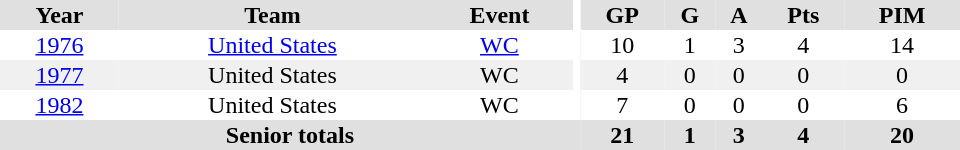<table border="0" cellpadding="1" cellspacing="0" ID="Table3" style="text-align:center; width:40em">
<tr bgcolor="#e0e0e0">
<th>Year</th>
<th>Team</th>
<th>Event</th>
<th rowspan="102" bgcolor="#ffffff"></th>
<th>GP</th>
<th>G</th>
<th>A</th>
<th>Pts</th>
<th>PIM</th>
</tr>
<tr>
<td><a href='#'>1976</a></td>
<td><a href='#'>United States</a></td>
<td><a href='#'>WC</a></td>
<td>10</td>
<td>1</td>
<td>3</td>
<td>4</td>
<td>14</td>
</tr>
<tr bgcolor="#f0f0f0">
<td><a href='#'>1977</a></td>
<td>United States</td>
<td>WC</td>
<td>4</td>
<td>0</td>
<td>0</td>
<td>0</td>
<td>0</td>
</tr>
<tr>
<td><a href='#'>1982</a></td>
<td>United States</td>
<td>WC</td>
<td>7</td>
<td>0</td>
<td>0</td>
<td>0</td>
<td>6</td>
</tr>
<tr bgcolor="#e0e0e0">
<th colspan="4">Senior totals</th>
<th>21</th>
<th>1</th>
<th>3</th>
<th>4</th>
<th>20</th>
</tr>
</table>
